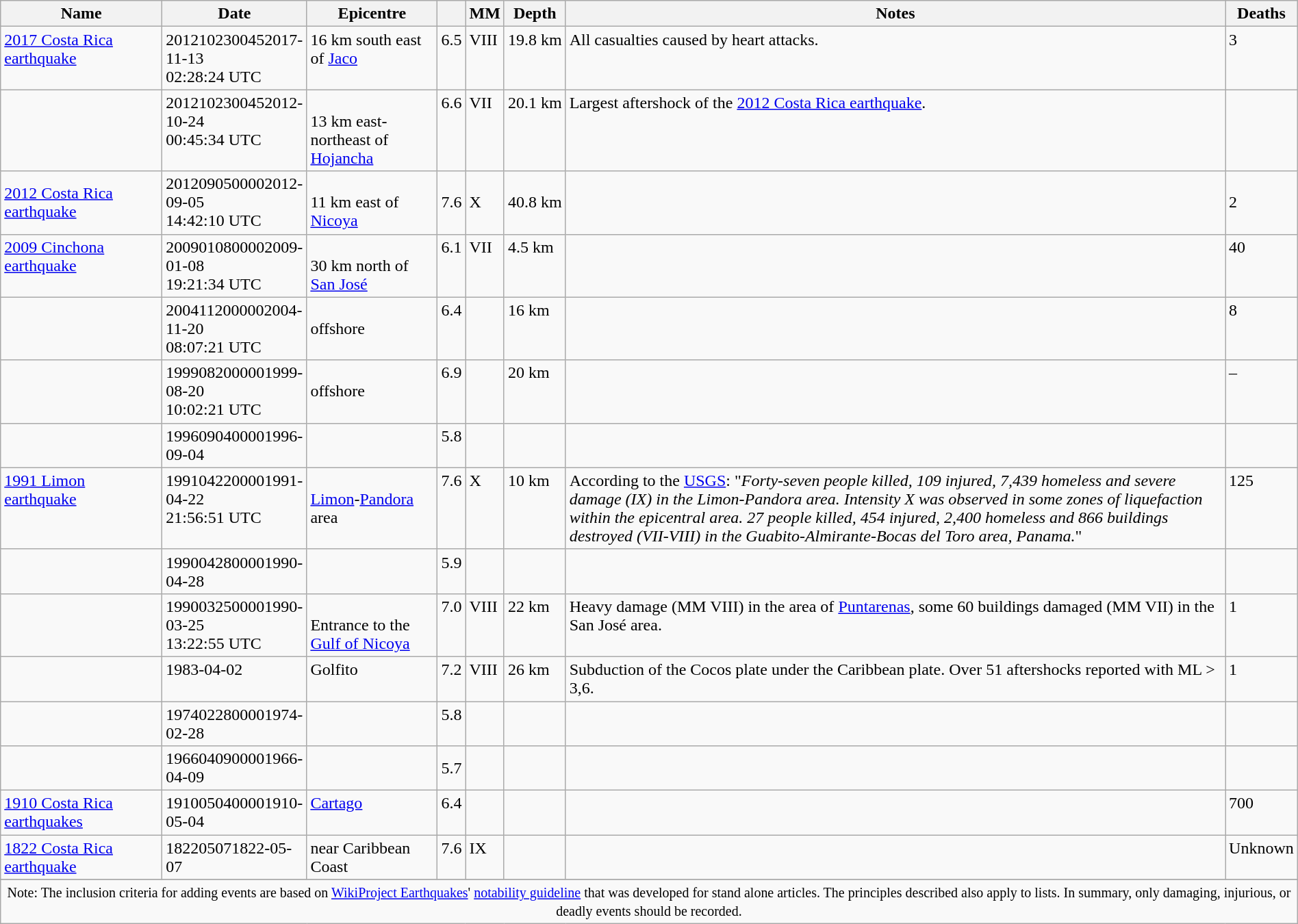<table class="wikitable sortable" width="100%">
<tr bgcolor="#ececec" style valign="top">
<th>Name</th>
<th>Date</th>
<th>Epicentre</th>
<th></th>
<th>MM</th>
<th>Depth</th>
<th>Notes</th>
<th>Deaths</th>
</tr>
<tr style valign="top">
<td><a href='#'>2017 Costa Rica earthquake</a></td>
<td><span>201210230045</span>2017-11-13<br>02:28:24 UTC</td>
<td>16 km south east of <a href='#'>Jaco</a></td>
<td>6.5</td>
<td>VIII</td>
<td>19.8 km</td>
<td>All casualties caused by heart attacks.</td>
<td>3</td>
</tr>
<tr style valign="top">
<td style width="150px"></td>
<td style width="70px"><span>201210230045</span>2012-10-24<br>00:45:34 UTC</td>
<td style width="120px"> <br>13 km east-northeast of <a href='#'>Hojancha</a></td>
<td>6.6</td>
<td>VII</td>
<td>20.1 km</td>
<td>Largest aftershock of the <a href='#'>2012 Costa Rica earthquake</a>.</td>
<td></td>
</tr>
<tr>
<td><a href='#'>2012 Costa Rica earthquake</a></td>
<td><span>201209050000</span>2012-09-05<br>14:42:10 UTC</td>
<td> <br>11 km east of <a href='#'>Nicoya</a></td>
<td>7.6</td>
<td>X</td>
<td>40.8 km</td>
<td></td>
<td>2</td>
</tr>
<tr style valign="top">
<td><a href='#'>2009 Cinchona earthquake</a></td>
<td><span>200901080000</span>2009-01-08<br>19:21:34 UTC</td>
<td> <br>30 km north of <a href='#'>San José</a></td>
<td>6.1</td>
<td>VII</td>
<td>4.5 km</td>
<td></td>
<td>40</td>
</tr>
<tr style valign="top">
<td></td>
<td><span>200411200000</span>2004-11-20<br>08:07:21 UTC</td>
<td> <br>offshore</td>
<td>6.4</td>
<td></td>
<td>16 km</td>
<td></td>
<td>8</td>
</tr>
<tr style valign="top">
<td></td>
<td><span>199908200000</span>1999-08-20<br>10:02:21 UTC</td>
<td> <br>offshore</td>
<td>6.9</td>
<td></td>
<td>20 km</td>
<td></td>
<td>–</td>
</tr>
<tr style valign="top">
<td style width="150px"></td>
<td style width="70px"><span>199609040000</span>1996-09-04<br></td>
<td style width="120px"></td>
<td>5.8</td>
<td></td>
<td></td>
<td></td>
<td></td>
</tr>
<tr style valign="top">
<td><a href='#'>1991 Limon earthquake</a></td>
<td><span>199104220000</span>1991-04-22<br>21:56:51 UTC</td>
<td><br><a href='#'>Limon</a>-<a href='#'>Pandora</a> area</td>
<td>7.6</td>
<td>X</td>
<td>10 km</td>
<td>According to the <a href='#'>USGS</a>: "<em>Forty-seven people killed, 109 injured, 7,439 homeless and severe damage (IX) in the Limon-Pandora area. Intensity X was observed in some zones of liquefaction within the epicentral area. 27 people killed, 454 injured, 2,400 homeless and 866 buildings destroyed (VII-VIII) in the Guabito-Almirante-Bocas del Toro area, Panama.</em>"</td>
<td>125</td>
</tr>
<tr style valign="top">
<td style width="150px"></td>
<td style width="70px"><span>199004280000</span>1990-04-28<br></td>
<td style width="120px"></td>
<td>5.9</td>
<td></td>
<td></td>
<td></td>
<td></td>
</tr>
<tr style valign="top">
<td></td>
<td><span>199003250000</span>1990-03-25<br>13:22:55 UTC</td>
<td><br>Entrance to the <a href='#'>Gulf of Nicoya</a></td>
<td>7.0</td>
<td>VIII</td>
<td>22 km</td>
<td>Heavy damage (MM VIII) in the area of <a href='#'>Puntarenas</a>, some 60 buildings damaged (MM VII) in the San José area.</td>
<td>1</td>
</tr>
<tr style valign="top">
<td></td>
<td>1983-04-02</td>
<td>Golfito</td>
<td>7.2</td>
<td>VIII</td>
<td>26 km</td>
<td>Subduction of the Cocos plate under the Caribbean plate. Over 51 aftershocks reported with ML > 3,6.</td>
<td>1</td>
</tr>
<tr style valign="top">
<td style width="150px"></td>
<td style width="70px"><span>197402280000</span>1974-02-28<br></td>
<td style width="120px"></td>
<td>5.8</td>
<td></td>
<td></td>
<td></td>
<td></td>
</tr>
<tr>
<td style width="150px"></td>
<td style width="70px"><span>196604090000</span>1966-04-09<br></td>
<td style width="120px"></td>
<td>5.7</td>
<td></td>
<td></td>
<td></td>
<td></td>
</tr>
<tr style valign="top">
<td style width="150px"><a href='#'>1910 Costa Rica earthquakes</a></td>
<td style width="70px"><span>191005040000</span>1910-05-04<br></td>
<td style width="120px"><a href='#'>Cartago</a></td>
<td>6.4</td>
<td></td>
<td></td>
<td></td>
<td>700</td>
</tr>
<tr style valign="top">
<td style width="150px"><a href='#'>1822 Costa Rica earthquake</a></td>
<td style width="70px"><span>18220507</span>1822-05-07<br></td>
<td style width="120px">near Caribbean Coast</td>
<td>7.6</td>
<td>IX</td>
<td></td>
<td></td>
<td>Unknown</td>
</tr>
<tr>
</tr>
<tr class="sortbottom">
<td colspan="11" style="text-align: center;"><small>Note: The inclusion criteria for adding events are based on <a href='#'>WikiProject Earthquakes</a>' <a href='#'>notability guideline</a> that was developed for stand alone articles. The principles described also apply to lists. In summary, only damaging, injurious, or deadly events should be recorded.</small></td>
</tr>
</table>
